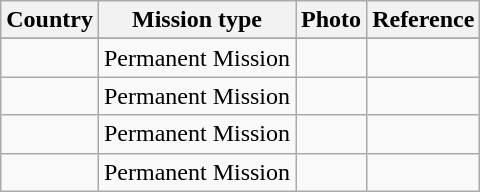<table class="wikitable sortable">
<tr valign="middle">
<th>Country</th>
<th>Mission type</th>
<th>Photo</th>
<th>Reference</th>
</tr>
<tr style="font-weight:bold; background-color: #DDDDDD">
</tr>
<tr>
<td></td>
<td>Permanent Mission</td>
<td></td>
<td></td>
</tr>
<tr>
<td></td>
<td>Permanent Mission</td>
<td></td>
<td></td>
</tr>
<tr>
<td></td>
<td>Permanent Mission</td>
<td></td>
<td></td>
</tr>
<tr>
<td></td>
<td>Permanent Mission</td>
<td></td>
<td></td>
</tr>
</table>
